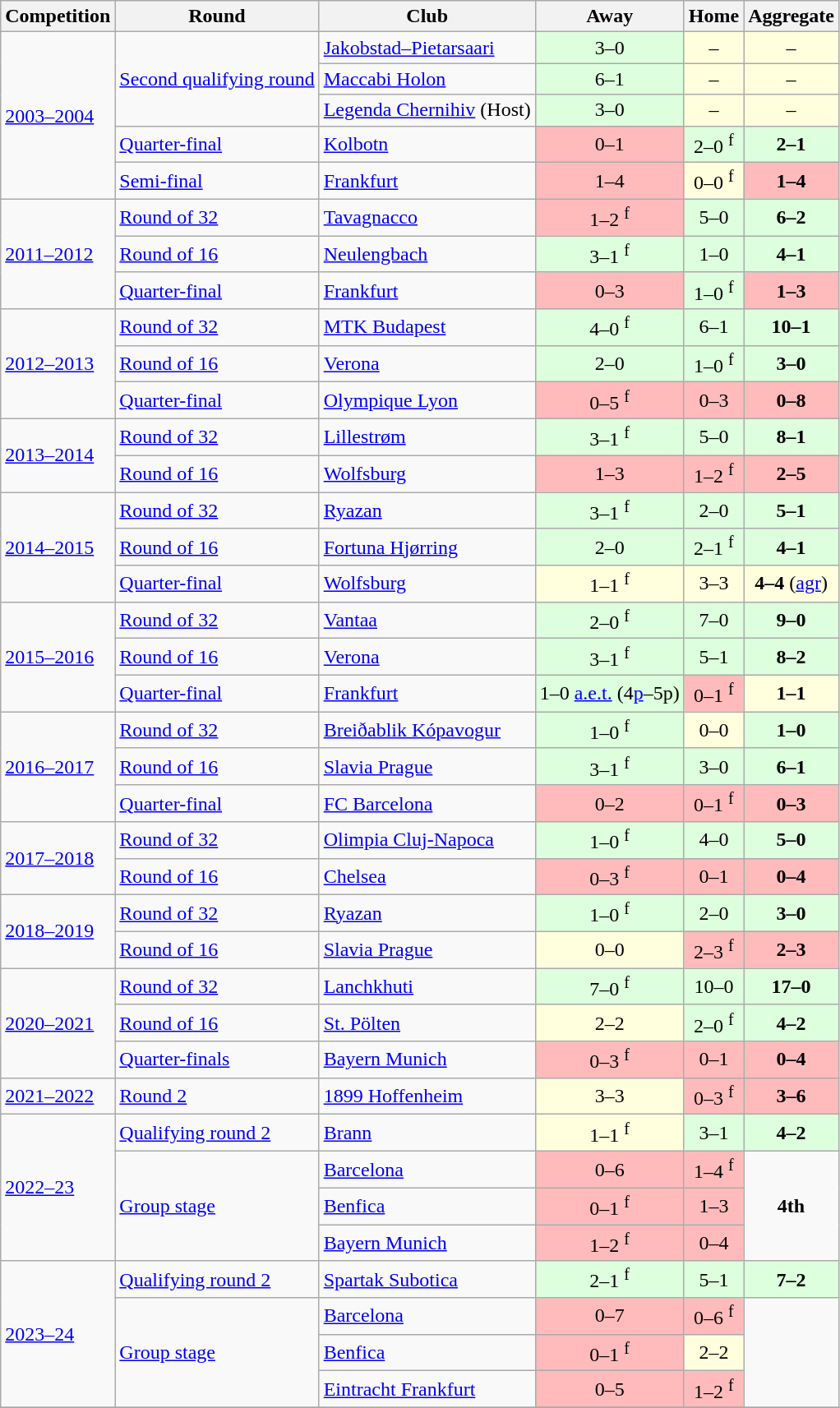<table class="wikitable">
<tr>
<th>Competition</th>
<th>Round</th>
<th>Club</th>
<th>Away</th>
<th>Home</th>
<th>Aggregate</th>
</tr>
<tr>
<td rowspan="5"><a href='#'>2003–2004</a></td>
<td rowspan="3"><a href='#'>Second qualifying round</a></td>
<td> <a href='#'>Jakobstad–Pietarsaari</a></td>
<td bgcolor="#ddffdd" style="text-align:center;">3–0</td>
<td bgcolor="#ffffdd" style="text-align:center;">–</td>
<td bgcolor="#ffffdd" style="text-align:center;">–</td>
</tr>
<tr>
<td> <a href='#'>Maccabi Holon</a></td>
<td bgcolor="#ddffdd" style="text-align:center;">6–1</td>
<td bgcolor="#ffffdd" style="text-align:center;">–</td>
<td bgcolor="#ffffdd" style="text-align:center;">–</td>
</tr>
<tr>
<td> <a href='#'>Legenda Chernihiv</a> (Host)</td>
<td bgcolor="#ddffdd" style="text-align:center;">3–0</td>
<td bgcolor="#ffffdd" style="text-align:center;">–</td>
<td bgcolor="#ffffdd" style="text-align:center;">–</td>
</tr>
<tr>
<td><a href='#'>Quarter-final</a></td>
<td> <a href='#'>Kolbotn</a></td>
<td bgcolor="#ffbbbb" style="text-align:center;">0–1</td>
<td bgcolor="#ddffdd" style="text-align:center;">2–0 <sup>f</sup></td>
<td bgcolor="#ddffdd" style="text-align:center;"><strong>2–1</strong></td>
</tr>
<tr>
<td><a href='#'>Semi-final</a></td>
<td> <a href='#'>Frankfurt</a></td>
<td bgcolor="#ffbbbb" style="text-align:center;">1–4</td>
<td bgcolor="#ffffdd" style="text-align:center;">0–0 <sup>f</sup></td>
<td bgcolor="#ffbbbb" style="text-align:center;"><strong>1–4</strong></td>
</tr>
<tr>
<td rowspan="3"><a href='#'>2011–2012</a></td>
<td><a href='#'>Round of 32</a></td>
<td> <a href='#'>Tavagnacco</a></td>
<td bgcolor="#ffbbbb" style="text-align:center;">1–2 <sup>f</sup></td>
<td bgcolor="#ddffdd" style="text-align:center;">5–0</td>
<td bgcolor="#ddffdd" style="text-align:center;"><strong>6–2</strong></td>
</tr>
<tr>
<td><a href='#'>Round of 16</a></td>
<td> <a href='#'>Neulengbach</a></td>
<td bgcolor="#ddffdd" style="text-align:center;">3–1 <sup>f</sup></td>
<td bgcolor="#ddffdd" style="text-align:center;">1–0</td>
<td bgcolor="#ddffdd" style="text-align:center;"><strong>4–1</strong></td>
</tr>
<tr>
<td><a href='#'>Quarter-final</a></td>
<td> <a href='#'>Frankfurt</a></td>
<td bgcolor="#ffbbbb" style="text-align:center;">0–3</td>
<td bgcolor="#ddffdd" style="text-align:center;">1–0 <sup>f</sup></td>
<td bgcolor="#ffbbbb" style="text-align:center;"><strong>1–3</strong></td>
</tr>
<tr>
<td rowspan="3"><a href='#'>2012–2013</a></td>
<td><a href='#'>Round of 32</a></td>
<td> <a href='#'>MTK Budapest</a></td>
<td bgcolor="#ddffdd" style="text-align:center;">4–0 <sup>f</sup></td>
<td bgcolor="#ddffdd" style="text-align:center;">6–1</td>
<td bgcolor="#ddffdd" style="text-align:center;"><strong>10–1</strong></td>
</tr>
<tr>
<td><a href='#'>Round of 16</a></td>
<td> <a href='#'>Verona</a></td>
<td bgcolor="#ddffdd" style="text-align:center;">2–0</td>
<td bgcolor="#ddffdd" style="text-align:center;">1–0 <sup>f</sup></td>
<td bgcolor="#ddffdd" style="text-align:center;"><strong>3–0</strong></td>
</tr>
<tr>
<td><a href='#'>Quarter-final</a></td>
<td> <a href='#'>Olympique Lyon</a></td>
<td bgcolor="#ffbbbb" style="text-align:center;">0–5 <sup>f</sup></td>
<td bgcolor="#ffbbbb" style="text-align:center;">0–3</td>
<td bgcolor="#ffbbbb" style="text-align:center;"><strong>0–8</strong></td>
</tr>
<tr>
<td rowspan="2"><a href='#'>2013–2014</a></td>
<td><a href='#'>Round of 32</a></td>
<td> <a href='#'>Lillestrøm</a></td>
<td bgcolor="#ddffdd" style="text-align:center;">3–1 <sup>f</sup></td>
<td bgcolor="#ddffdd" style="text-align:center;">5–0</td>
<td bgcolor="#ddffdd" style="text-align:center;"><strong>8–1</strong></td>
</tr>
<tr>
<td><a href='#'>Round of 16</a></td>
<td> <a href='#'>Wolfsburg</a></td>
<td bgcolor="#ffbbbb" style="text-align:center;">1–3</td>
<td bgcolor="#ffbbbb" style="text-align:center;">1–2 <sup>f</sup></td>
<td bgcolor="#ffbbbb" style="text-align:center;"><strong>2–5</strong></td>
</tr>
<tr>
<td rowspan="3"><a href='#'>2014–2015</a></td>
<td><a href='#'>Round of 32</a></td>
<td> <a href='#'>Ryazan</a></td>
<td bgcolor="#ddffdd" style="text-align:center;">3–1 <sup>f</sup></td>
<td bgcolor="#ddffdd" style="text-align:center;">2–0</td>
<td bgcolor="#ddffdd" style="text-align:center;"><strong>5–1</strong></td>
</tr>
<tr>
<td><a href='#'>Round of 16</a></td>
<td> <a href='#'>Fortuna Hjørring</a></td>
<td bgcolor="#ddffdd" style="text-align:center;">2–0</td>
<td bgcolor="#ddffdd" style="text-align:center;">2–1 <sup>f</sup></td>
<td bgcolor="#ddffdd" style="text-align:center;"><strong>4–1</strong></td>
</tr>
<tr>
<td><a href='#'>Quarter-final</a></td>
<td> <a href='#'>Wolfsburg</a></td>
<td bgcolor="#ffffdd" style="text-align:center;">1–1 <sup>f</sup></td>
<td bgcolor="#ffffdd" style="text-align:center;">3–3</td>
<td bgcolor="#ffffdd" style="text-align:center;"><strong>4–4</strong> (<a href='#'>agr</a>)</td>
</tr>
<tr>
<td rowspan="3"><a href='#'>2015–2016</a></td>
<td><a href='#'>Round of 32</a></td>
<td> <a href='#'>Vantaa</a></td>
<td bgcolor="#ddffdd" style="text-align:center;">2–0 <sup>f</sup></td>
<td bgcolor="#ddffdd" style="text-align:center;">7–0</td>
<td bgcolor="#ddffdd" style="text-align:center;"><strong>9–0</strong></td>
</tr>
<tr>
<td><a href='#'>Round of 16</a></td>
<td> <a href='#'>Verona</a></td>
<td bgcolor="#ddffdd" style="text-align:center;">3–1 <sup>f</sup></td>
<td bgcolor="#ddffdd" style="text-align:center;">5–1</td>
<td bgcolor="#ddffdd" style="text-align:center;"><strong>8–2</strong></td>
</tr>
<tr>
<td><a href='#'>Quarter-final</a></td>
<td> <a href='#'>Frankfurt</a></td>
<td bgcolor="#ddffdd" style="text-align:center;">1–0 <a href='#'>a.e.t.</a> (4<a href='#'>p</a>–5p)</td>
<td bgcolor="#ffbbbb" style="text-align:center;">0–1 <sup>f</sup></td>
<td bgcolor="#ffffdd" style="text-align:center;"><strong>1–1</strong></td>
</tr>
<tr>
<td rowspan="3"><a href='#'>2016–2017</a></td>
<td><a href='#'>Round of 32</a></td>
<td> <a href='#'>Breiðablik Kópavogur</a></td>
<td bgcolor="#ddffdd" style="text-align:center;">1–0 <sup>f</sup></td>
<td bgcolor="#ffffdd" style="text-align:center;">0–0</td>
<td bgcolor="#ddffdd" style="text-align:center;"><strong>1–0</strong></td>
</tr>
<tr>
<td><a href='#'>Round of 16</a></td>
<td> <a href='#'>Slavia Prague</a></td>
<td bgcolor="#ddffdd" style="text-align:center;">3–1 <sup>f</sup></td>
<td bgcolor="#ddffdd" style="text-align:center;">3–0</td>
<td bgcolor="#ddffdd" style="text-align:center;"><strong>6–1</strong></td>
</tr>
<tr>
<td><a href='#'>Quarter-final</a></td>
<td> <a href='#'>FC Barcelona</a></td>
<td bgcolor="#ffbbbb" style="text-align:center;">0–2</td>
<td bgcolor="#ffbbbb" style="text-align:center;">0–1 <sup>f</sup></td>
<td bgcolor="#ffbbbb" style="text-align:center;"><strong>0–3</strong></td>
</tr>
<tr>
<td rowspan="2"><a href='#'>2017–2018</a></td>
<td><a href='#'>Round of 32</a></td>
<td> <a href='#'>Olimpia Cluj-Napoca</a></td>
<td bgcolor="#ddffdd" style="text-align:center;">1–0 <sup>f</sup></td>
<td bgcolor="#ddffdd" style="text-align:center;">4–0</td>
<td bgcolor="#ddffdd" style="text-align:center;"><strong>5–0</strong></td>
</tr>
<tr>
<td><a href='#'>Round of 16</a></td>
<td> <a href='#'>Chelsea</a></td>
<td bgcolor="#ffbbbb" style="text-align:center;">0–3 <sup>f</sup></td>
<td bgcolor="#ffbbbb" style="text-align:center;">0–1</td>
<td bgcolor="#ffbbbb" style="text-align:center;"><strong>0–4</strong></td>
</tr>
<tr>
<td rowspan="2"><a href='#'>2018–2019</a></td>
<td><a href='#'>Round of 32</a></td>
<td> <a href='#'>Ryazan</a></td>
<td bgcolor="#ddffdd" style="text-align:center;">1–0 <sup>f</sup></td>
<td bgcolor="#ddffdd" style="text-align:center;">2–0</td>
<td bgcolor="#ddffdd" style="text-align:center;"><strong>3–0</strong></td>
</tr>
<tr>
<td><a href='#'>Round of 16</a></td>
<td> <a href='#'>Slavia Prague</a></td>
<td bgcolor="#ffffdd" style="text-align:center;">0–0</td>
<td bgcolor="#ffbbbb" style="text-align:center;">2–3 <sup>f</sup></td>
<td bgcolor="#ffbbbb" style="text-align:center;"><strong>2–3</strong></td>
</tr>
<tr>
<td rowspan="3"><a href='#'>2020–2021</a></td>
<td><a href='#'>Round of 32</a></td>
<td> <a href='#'>Lanchkhuti</a></td>
<td bgcolor="#ddffdd" style="text-align:center;">7–0 <sup>f</sup></td>
<td bgcolor="#ddffdd" style="text-align:center;">10–0</td>
<td bgcolor="#ddffdd" style="text-align:center;"><strong>17–0</strong></td>
</tr>
<tr>
<td><a href='#'>Round of 16</a></td>
<td> <a href='#'>St. Pölten</a></td>
<td bgcolor="#ffffdd" style="text-align:center;">2–2</td>
<td bgcolor="#ddffdd" style="text-align:center;">2–0 <sup>f</sup></td>
<td bgcolor="#ddffdd" style="text-align:center;"><strong>4–2</strong></td>
</tr>
<tr>
<td><a href='#'>Quarter-finals</a></td>
<td> <a href='#'>Bayern Munich</a></td>
<td bgcolor="#ffbbbb" style="text-align:center;">0–3 <sup>f</sup></td>
<td bgcolor="#ffbbbb" style="text-align:center;">0–1</td>
<td bgcolor="#ffbbbb" style="text-align:center;"><strong>0–4</strong></td>
</tr>
<tr>
<td><a href='#'>2021–2022</a></td>
<td><a href='#'>Round 2</a></td>
<td> <a href='#'>1899 Hoffenheim</a></td>
<td bgcolor="#ffffdd" style="text-align:center;">3–3</td>
<td bgcolor="#ffbbbb" style="text-align:center;">0–3 <sup>f</sup></td>
<td bgcolor="#ffbbbb" style="text-align:center;"><strong>3–6</strong></td>
</tr>
<tr>
<td rowspan="4"><a href='#'>2022–23</a></td>
<td><a href='#'>Qualifying round 2</a></td>
<td> <a href='#'>Brann</a></td>
<td bgcolor="#ffffdd" style="text-align:center;">1–1 <sup>f</sup></td>
<td bgcolor="#ddffdd" style="text-align:center;">3–1</td>
<td bgcolor="#ddffdd" style="text-align:center;"><strong>4–2</strong></td>
</tr>
<tr>
<td rowspan="3"><a href='#'>Group stage</a></td>
<td> <a href='#'>Barcelona</a></td>
<td bgcolor="#ffbbbb" style="text-align:center;">0–6</td>
<td bgcolor="#ffbbbb" style="text-align:center;">1–4 <sup>f</sup></td>
<td rowspan="3" style="text-align:center;"><strong>4th</strong></td>
</tr>
<tr>
<td> <a href='#'>Benfica</a></td>
<td bgcolor="#ffbbbb" style="text-align:center;">0–1 <sup>f</sup></td>
<td bgcolor="#ffbbbb" style="text-align:center;">1–3</td>
</tr>
<tr>
<td> <a href='#'>Bayern Munich</a></td>
<td bgcolor="#ffbbbb" style="text-align:center;">1–2 <sup>f</sup></td>
<td bgcolor="#ffbbbb" style="text-align:center;">0–4</td>
</tr>
<tr>
<td rowspan="4"><a href='#'>2023–24</a></td>
<td><a href='#'>Qualifying round 2</a></td>
<td> <a href='#'>Spartak Subotica</a></td>
<td bgcolor="#ddffdd" style="text-align:center;">2–1 <sup>f</sup></td>
<td bgcolor="#ddffdd" style="text-align:center;">5–1</td>
<td bgcolor="#ddffdd" style="text-align:center;"><strong>7–2</strong></td>
</tr>
<tr>
<td rowspan="3"><a href='#'>Group stage</a></td>
<td> <a href='#'>Barcelona</a></td>
<td bgcolor="#ffbbbb" style="text-align:center;">0–7</td>
<td bgcolor="#ffbbbb" style="text-align:center;">0–6 <sup>f</sup></td>
<td rowspan="3" style="text-align:center;"></td>
</tr>
<tr>
<td> <a href='#'>Benfica</a></td>
<td bgcolor="#ffbbbb" style="text-align:center;">0–1 <sup>f</sup></td>
<td bgcolor="#ffffdd" style="text-align:center;">2–2</td>
</tr>
<tr>
<td> <a href='#'>Eintracht Frankfurt</a></td>
<td bgcolor="#ffbbbb" style="text-align:center;">0–5</td>
<td bgcolor="#ffbbbb" style="text-align:center;">1–2 <sup>f</sup></td>
</tr>
<tr>
</tr>
</table>
